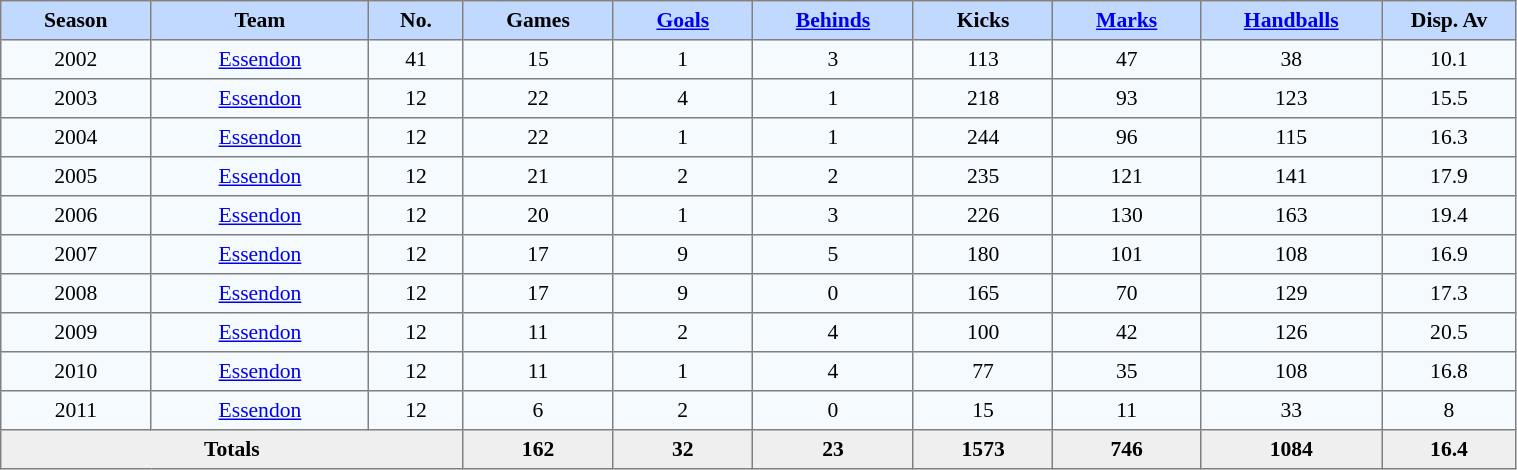<table border="1" cellpadding="4" cellspacing="0" style="text-align:center; font-size:90%; border-collapse:collapse;" width=80%>
<tr style="background:#C1D8FF;">
<th width=3%>Season</th>
<th width=5%>Team</th>
<th width=2%>No.</th>
<th width=3%>Games</th>
<th width=3%><a href='#'>Goals</a></th>
<th width=3%><a href='#'>Behinds</a></th>
<th width=3%>Kicks</th>
<th width=3%><a href='#'>Marks</a></th>
<th width=3%><a href='#'>Handballs</a></th>
<th width=3%>Disp. Av</th>
</tr>
<tr style="background:#F5FAFF;">
<td>2002</td>
<td><a href='#'>Essendon</a></td>
<td>41</td>
<td>15</td>
<td>1</td>
<td>3</td>
<td>113</td>
<td>47</td>
<td>38</td>
<td>10.1</td>
</tr>
<tr style="background:#F5FAFF;">
<td>2003</td>
<td><a href='#'>Essendon</a></td>
<td>12</td>
<td>22</td>
<td>4</td>
<td>1</td>
<td>218</td>
<td>93</td>
<td>123</td>
<td>15.5</td>
</tr>
<tr style="background:#F5FAFF;">
<td>2004</td>
<td><a href='#'>Essendon</a></td>
<td>12</td>
<td>22</td>
<td>1</td>
<td>1</td>
<td>244</td>
<td>96</td>
<td>115</td>
<td>16.3</td>
</tr>
<tr style="background:#F5FAFF;">
<td>2005</td>
<td><a href='#'>Essendon</a></td>
<td>12</td>
<td>21</td>
<td>2</td>
<td>2</td>
<td>235</td>
<td>121</td>
<td>141</td>
<td>17.9</td>
</tr>
<tr style="background:#F5FAFF;">
<td>2006</td>
<td><a href='#'>Essendon</a></td>
<td>12</td>
<td>20</td>
<td>1</td>
<td>3</td>
<td>226</td>
<td>130</td>
<td>163</td>
<td>19.4</td>
</tr>
<tr style="background:#F5FAFF;">
<td>2007</td>
<td><a href='#'>Essendon</a></td>
<td>12</td>
<td>17</td>
<td>9</td>
<td>5</td>
<td>180</td>
<td>101</td>
<td>108</td>
<td>16.9</td>
</tr>
<tr style="background:#F5FAFF;">
<td>2008</td>
<td><a href='#'>Essendon</a></td>
<td>12</td>
<td>17</td>
<td>9</td>
<td>0</td>
<td>165</td>
<td>70</td>
<td>129</td>
<td>17.3</td>
</tr>
<tr style="background:#F5FAFF;">
<td>2009</td>
<td><a href='#'>Essendon</a></td>
<td>12</td>
<td>11</td>
<td>2</td>
<td>4</td>
<td>100</td>
<td>42</td>
<td>126</td>
<td>20.5</td>
</tr>
<tr style="background:#F5FAFF;">
<td>2010</td>
<td><a href='#'>Essendon</a></td>
<td>12</td>
<td>11</td>
<td>1</td>
<td>4</td>
<td>77</td>
<td>35</td>
<td>108</td>
<td>16.8</td>
</tr>
<tr style="background:#F5FAFF;">
<td>2011</td>
<td><a href='#'>Essendon</a></td>
<td>12</td>
<td>6</td>
<td>2</td>
<td>0</td>
<td>15</td>
<td>11</td>
<td>33</td>
<td>8</td>
</tr>
<tr style="background:#EFEFEF;">
<th colspan=3>Totals</th>
<td><strong>162</strong></td>
<td><strong>32</strong></td>
<td><strong>23</strong></td>
<td><strong>1573</strong></td>
<td><strong>746</strong></td>
<td><strong>1084</strong></td>
<td><strong>16.4</strong></td>
</tr>
</table>
